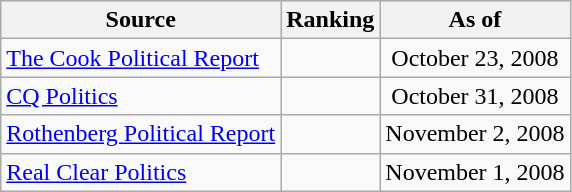<table class="wikitable" style="text-align:center">
<tr>
<th>Source</th>
<th>Ranking</th>
<th>As of</th>
</tr>
<tr>
<td align=left><a href='#'>The Cook Political Report</a></td>
<td></td>
<td>October 23, 2008</td>
</tr>
<tr>
<td align=left><a href='#'>CQ Politics</a></td>
<td></td>
<td>October 31, 2008</td>
</tr>
<tr>
<td align=left><a href='#'>Rothenberg Political Report</a></td>
<td></td>
<td>November 2, 2008</td>
</tr>
<tr>
<td align=left><a href='#'>Real Clear Politics</a></td>
<td></td>
<td>November 1, 2008</td>
</tr>
</table>
